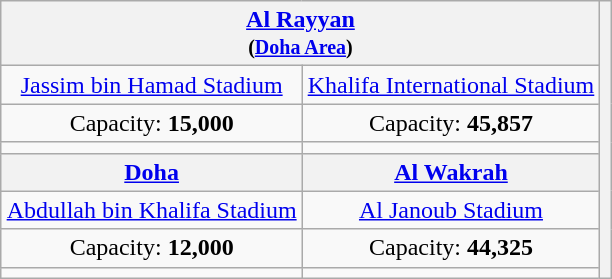<table class="wikitable" style="text-align:center;margin: 1em auto;">
<tr>
<th colspan="2"><a href='#'>Al Rayyan</a><br> <small>(<a href='#'>Doha Area</a>)</small></th>
<th rowspan="8"></th>
</tr>
<tr>
<td><a href='#'>Jassim bin Hamad Stadium</a></td>
<td><a href='#'>Khalifa International Stadium</a></td>
</tr>
<tr>
<td>Capacity: <strong>15,000</strong></td>
<td>Capacity: <strong>45,857</strong></td>
</tr>
<tr>
<td></td>
<td></td>
</tr>
<tr>
<th><a href='#'>Doha</a></th>
<th><a href='#'>Al Wakrah</a></th>
</tr>
<tr>
<td><a href='#'>Abdullah bin Khalifa Stadium</a></td>
<td><a href='#'>Al Janoub Stadium</a></td>
</tr>
<tr>
<td>Capacity: <strong>12,000</strong></td>
<td>Capacity: <strong>44,325</strong></td>
</tr>
<tr>
<td></td>
<td></td>
</tr>
</table>
